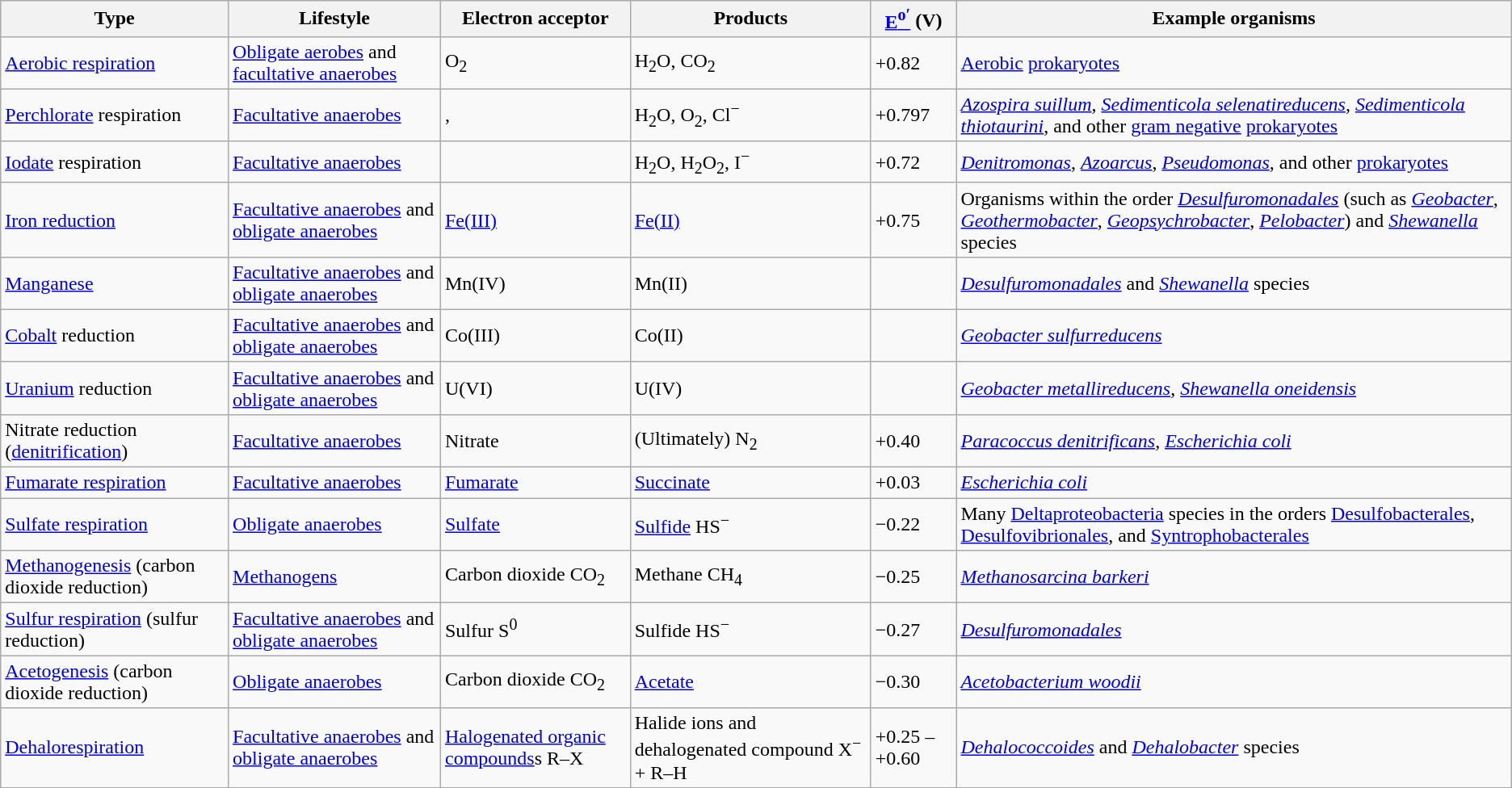<table class="wikitable">
<tr>
<th>Type</th>
<th>Lifestyle</th>
<th>Electron acceptor</th>
<th>Products</th>
<th><a href='#'>E<sup>o′</sup></a> (V)</th>
<th>Example organisms</th>
</tr>
<tr>
<td><a href='#'>Aerobic respiration</a></td>
<td><a href='#'>Obligate aerobes</a> and <a href='#'>facultative anaerobes</a></td>
<td>O<sub>2</sub></td>
<td>H<sub>2</sub>O,  CO<sub>2</sub></td>
<td>+0.82</td>
<td><a href='#'>Aerobic</a> <a href='#'>prokaryotes</a></td>
</tr>
<tr>
<td><a href='#'>Perchlorate</a> respiration</td>
<td><a href='#'>Facultative anaerobes</a></td>
<td>, </td>
<td>H<sub>2</sub>O, O<sub>2</sub>, Cl<sup>−</sup></td>
<td>+0.797</td>
<td><em><a href='#'>Azospira suillum</a></em>, <em><a href='#'>Sedimenticola selenatireducens</a></em>, <em><a href='#'>Sedimenticola thiotaurini</a></em>, and other <a href='#'>gram negative</a> <a href='#'>prokaryotes</a></td>
</tr>
<tr>
<td><a href='#'>Iodate</a> respiration</td>
<td><a href='#'>Facultative anaerobes</a></td>
<td></td>
<td>H<sub>2</sub>O, H<sub>2</sub>O<sub>2</sub>, I<sup>−</sup></td>
<td>+0.72</td>
<td><em><a href='#'>Denitromonas</a></em>, <em><a href='#'>Azoarcus</a></em>, <em><a href='#'>Pseudomonas</a></em>, and other <a href='#'>prokaryotes</a></td>
</tr>
<tr>
<td><a href='#'>Iron reduction</a></td>
<td><a href='#'>Facultative anaerobes</a> and <a href='#'>obligate anaerobes</a></td>
<td><a href='#'>Fe(III)</a></td>
<td><a href='#'>Fe(II)</a></td>
<td>+0.75</td>
<td>Organisms within the order <em><a href='#'>Desulfuromonadales</a></em> (such as  <em><a href='#'>Geobacter</a></em>, <em><a href='#'>Geothermobacter</a></em>, <em><a href='#'>Geopsychrobacter</a></em>, <em><a href='#'>Pelobacter</a></em>) and <em><a href='#'>Shewanella</a></em> species </td>
</tr>
<tr>
<td><a href='#'>Manganese</a></td>
<td><a href='#'>Facultative anaerobes</a> and <a href='#'>obligate anaerobes</a></td>
<td>Mn(IV)</td>
<td>Mn(II)</td>
<td></td>
<td><em><a href='#'>Desulfuromonadales</a></em> and <em><a href='#'>Shewanella</a></em> species </td>
</tr>
<tr>
<td><a href='#'>Cobalt</a> reduction</td>
<td><a href='#'>Facultative anaerobes</a> and <a href='#'>obligate anaerobes</a></td>
<td>Co(III)</td>
<td>Co(II)</td>
<td></td>
<td><em><a href='#'>Geobacter sulfurreducens</a></em></td>
</tr>
<tr>
<td><a href='#'>Uranium</a> reduction</td>
<td><a href='#'>Facultative anaerobes</a> and <a href='#'>obligate anaerobes</a></td>
<td>U(VI)</td>
<td>U(IV)</td>
<td></td>
<td><em><a href='#'>Geobacter metallireducens</a></em>, <em><a href='#'>Shewanella oneidensis</a></em></td>
</tr>
<tr>
<td>Nitrate reduction  (<a href='#'>denitrification</a>)</td>
<td><a href='#'>Facultative anaerobes</a></td>
<td>Nitrate </td>
<td>(Ultimately) N<sub>2</sub></td>
<td>+0.40</td>
<td><em><a href='#'>Paracoccus denitrificans</a></em>, <em><a href='#'>Escherichia coli</a></em></td>
</tr>
<tr>
<td><a href='#'>Fumarate respiration</a></td>
<td><a href='#'>Facultative anaerobes</a></td>
<td><a href='#'>Fumarate</a></td>
<td><a href='#'>Succinate</a></td>
<td>+0.03</td>
<td><em><a href='#'>Escherichia coli</a></em></td>
</tr>
<tr>
<td><a href='#'>Sulfate respiration</a></td>
<td><a href='#'>Obligate anaerobes</a></td>
<td><a href='#'>Sulfate</a> </td>
<td><a href='#'>Sulfide</a> HS<sup>−</sup></td>
<td>−0.22</td>
<td>Many <a href='#'>Deltaproteobacteria</a> species in the orders <a href='#'>Desulfobacterales</a>, <a href='#'>Desulfovibrionales</a>, and <a href='#'>Syntrophobacterales</a></td>
</tr>
<tr>
<td><a href='#'>Methanogenesis</a> (carbon dioxide reduction)</td>
<td><a href='#'>Methanogens</a></td>
<td>Carbon dioxide CO<sub>2</sub></td>
<td>Methane CH<sub>4</sub></td>
<td>−0.25</td>
<td><em><a href='#'>Methanosarcina barkeri</a></em></td>
</tr>
<tr>
<td><a href='#'>Sulfur respiration</a> (sulfur reduction)</td>
<td><a href='#'>Facultative anaerobes</a> and <a href='#'>obligate anaerobes</a></td>
<td>Sulfur S<sup>0</sup></td>
<td>Sulfide HS<sup>−</sup></td>
<td>−0.27</td>
<td><em><a href='#'>Desulfuromonadales</a></em></td>
</tr>
<tr>
<td><a href='#'>Acetogenesis</a> (carbon dioxide reduction)</td>
<td><a href='#'>Obligate anaerobes</a></td>
<td>Carbon dioxide CO<sub>2</sub></td>
<td><a href='#'>Acetate</a></td>
<td>−0.30</td>
<td><em><a href='#'>Acetobacterium woodii</a></em></td>
</tr>
<tr>
<td><a href='#'>Dehalorespiration</a></td>
<td><a href='#'>Facultative anaerobes</a> and <a href='#'>obligate anaerobes</a></td>
<td><a href='#'>Halogenated organic compounds</a>s R–X</td>
<td>Halide ions and dehalogenated compound X<sup>−</sup> + R–H</td>
<td>+0.25 – +0.60</td>
<td><em><a href='#'>Dehalococcoides</a></em> and <em><a href='#'>Dehalobacter</a></em> species</td>
</tr>
</table>
